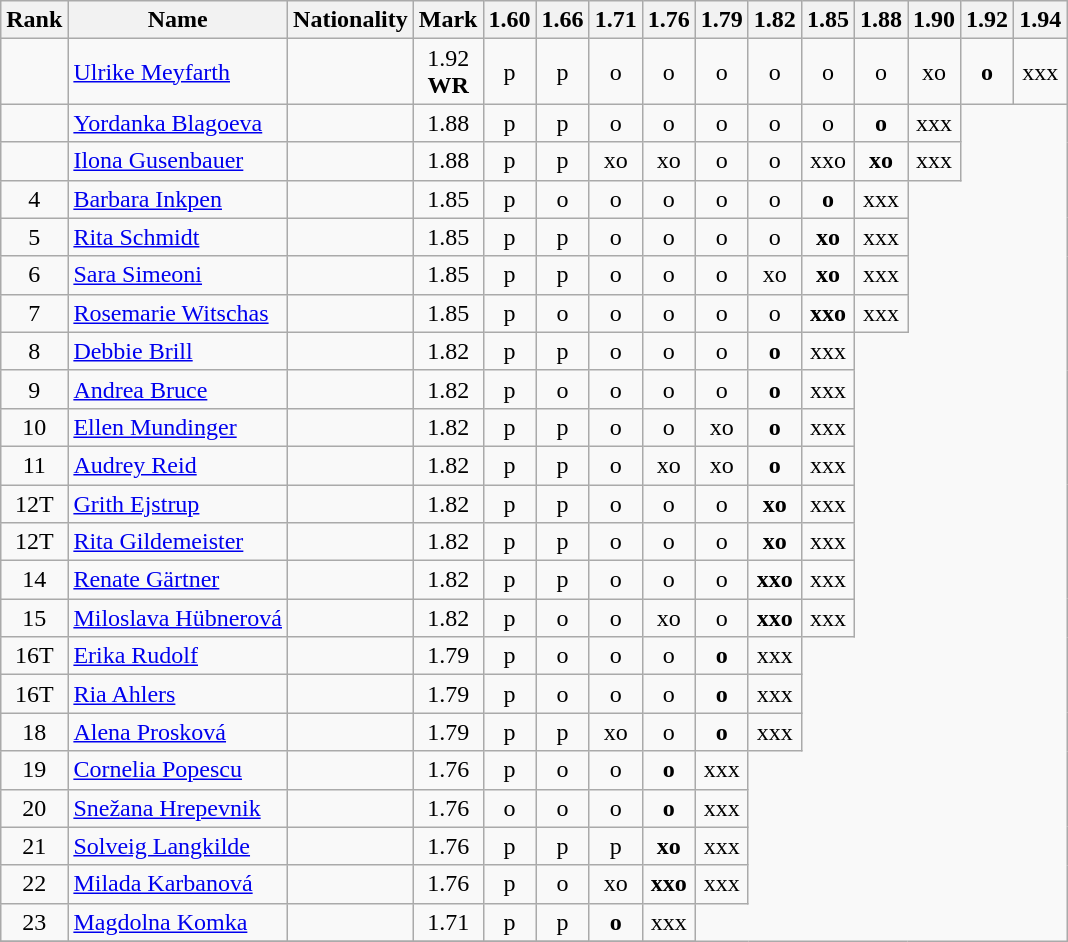<table class="wikitable sortable" style="text-align:center">
<tr>
<th>Rank</th>
<th>Name</th>
<th>Nationality</th>
<th>Mark</th>
<th>1.60</th>
<th>1.66</th>
<th>1.71</th>
<th>1.76</th>
<th>1.79</th>
<th>1.82</th>
<th>1.85</th>
<th>1.88</th>
<th>1.90</th>
<th>1.92</th>
<th>1.94</th>
</tr>
<tr>
<td></td>
<td align=left><a href='#'>Ulrike Meyfarth</a></td>
<td align=left></td>
<td>1.92<br><strong>WR</strong></td>
<td>p</td>
<td>p</td>
<td>o</td>
<td>o</td>
<td>o</td>
<td>o</td>
<td>o</td>
<td>o</td>
<td>xo</td>
<td><strong>o</strong></td>
<td>xxx</td>
</tr>
<tr>
<td></td>
<td align=left><a href='#'>Yordanka Blagoeva</a></td>
<td align=left></td>
<td>1.88</td>
<td>p</td>
<td>p</td>
<td>o</td>
<td>o</td>
<td>o</td>
<td>o</td>
<td>o</td>
<td><strong>o</strong></td>
<td>xxx</td>
</tr>
<tr>
<td></td>
<td align=left><a href='#'>Ilona Gusenbauer</a></td>
<td align=left></td>
<td>1.88</td>
<td>p</td>
<td>p</td>
<td>xo</td>
<td>xo</td>
<td>o</td>
<td>o</td>
<td>xxo</td>
<td><strong>xo</strong></td>
<td>xxx</td>
</tr>
<tr>
<td>4</td>
<td align=left><a href='#'>Barbara Inkpen</a></td>
<td align=left></td>
<td>1.85</td>
<td>p</td>
<td>o</td>
<td>o</td>
<td>o</td>
<td>o</td>
<td>o</td>
<td><strong>o</strong></td>
<td>xxx</td>
</tr>
<tr>
<td>5</td>
<td align=left><a href='#'>Rita Schmidt</a></td>
<td align=left></td>
<td>1.85</td>
<td>p</td>
<td>p</td>
<td>o</td>
<td>o</td>
<td>o</td>
<td>o</td>
<td><strong>xo</strong></td>
<td>xxx</td>
</tr>
<tr>
<td>6</td>
<td align=left><a href='#'>Sara Simeoni</a></td>
<td align=left></td>
<td>1.85</td>
<td>p</td>
<td>p</td>
<td>o</td>
<td>o</td>
<td>o</td>
<td>xo</td>
<td><strong>xo</strong></td>
<td>xxx</td>
</tr>
<tr>
<td>7</td>
<td align=left><a href='#'>Rosemarie Witschas</a></td>
<td align=left></td>
<td>1.85</td>
<td>p</td>
<td>o</td>
<td>o</td>
<td>o</td>
<td>o</td>
<td>o</td>
<td><strong>xxo</strong></td>
<td>xxx</td>
</tr>
<tr>
<td>8</td>
<td align=left><a href='#'>Debbie Brill</a></td>
<td align=left></td>
<td>1.82</td>
<td>p</td>
<td>p</td>
<td>o</td>
<td>o</td>
<td>o</td>
<td><strong>o</strong></td>
<td>xxx</td>
</tr>
<tr>
<td>9</td>
<td align=left><a href='#'>Andrea Bruce</a></td>
<td align=left></td>
<td>1.82</td>
<td>p</td>
<td>o</td>
<td>o</td>
<td>o</td>
<td>o</td>
<td><strong>o</strong></td>
<td>xxx</td>
</tr>
<tr>
<td>10</td>
<td align=left><a href='#'>Ellen Mundinger</a></td>
<td align=left></td>
<td>1.82</td>
<td>p</td>
<td>p</td>
<td>o</td>
<td>o</td>
<td>xo</td>
<td><strong>o</strong></td>
<td>xxx</td>
</tr>
<tr>
<td>11</td>
<td align=left><a href='#'>Audrey Reid</a></td>
<td align=left></td>
<td>1.82</td>
<td>p</td>
<td>p</td>
<td>o</td>
<td>xo</td>
<td>xo</td>
<td><strong>o</strong></td>
<td>xxx</td>
</tr>
<tr>
<td>12T</td>
<td align=left><a href='#'>Grith Ejstrup</a></td>
<td align=left></td>
<td>1.82</td>
<td>p</td>
<td>p</td>
<td>o</td>
<td>o</td>
<td>o</td>
<td><strong>xo</strong></td>
<td>xxx</td>
</tr>
<tr>
<td>12T</td>
<td align=left><a href='#'>Rita Gildemeister</a></td>
<td align=left></td>
<td>1.82</td>
<td>p</td>
<td>p</td>
<td>o</td>
<td>o</td>
<td>o</td>
<td><strong>xo</strong></td>
<td>xxx</td>
</tr>
<tr>
<td>14</td>
<td align=left><a href='#'>Renate Gärtner</a></td>
<td align=left></td>
<td>1.82</td>
<td>p</td>
<td>p</td>
<td>o</td>
<td>o</td>
<td>o</td>
<td><strong>xxo</strong></td>
<td>xxx</td>
</tr>
<tr>
<td>15</td>
<td align=left><a href='#'>Miloslava Hübnerová</a></td>
<td align=left></td>
<td>1.82</td>
<td>p</td>
<td>o</td>
<td>o</td>
<td>xo</td>
<td>o</td>
<td><strong>xxo</strong></td>
<td>xxx</td>
</tr>
<tr>
<td>16T</td>
<td align=left><a href='#'>Erika Rudolf</a></td>
<td align=left></td>
<td>1.79</td>
<td>p</td>
<td>o</td>
<td>o</td>
<td>o</td>
<td><strong>o</strong></td>
<td>xxx</td>
</tr>
<tr>
<td>16T</td>
<td align=left><a href='#'>Ria Ahlers</a></td>
<td align=left></td>
<td>1.79</td>
<td>p</td>
<td>o</td>
<td>o</td>
<td>o</td>
<td><strong>o</strong></td>
<td>xxx</td>
</tr>
<tr>
<td>18</td>
<td align=left><a href='#'>Alena Prosková</a></td>
<td align=left></td>
<td>1.79</td>
<td>p</td>
<td>p</td>
<td>xo</td>
<td>o</td>
<td><strong>o</strong></td>
<td>xxx</td>
</tr>
<tr>
<td>19</td>
<td align=left><a href='#'>Cornelia Popescu</a></td>
<td align=left></td>
<td>1.76</td>
<td>p</td>
<td>o</td>
<td>o</td>
<td><strong>o</strong></td>
<td>xxx</td>
</tr>
<tr>
<td>20</td>
<td align=left><a href='#'>Snežana Hrepevnik</a></td>
<td align=left></td>
<td>1.76</td>
<td>o</td>
<td>o</td>
<td>o</td>
<td><strong>o</strong></td>
<td>xxx</td>
</tr>
<tr>
<td>21</td>
<td align=left><a href='#'>Solveig Langkilde</a></td>
<td align=left></td>
<td>1.76</td>
<td>p</td>
<td>p</td>
<td>p</td>
<td><strong>xo</strong></td>
<td>xxx</td>
</tr>
<tr>
<td>22</td>
<td align=left><a href='#'>Milada Karbanová</a></td>
<td align=left></td>
<td>1.76</td>
<td>p</td>
<td>o</td>
<td>xo</td>
<td><strong>xxo</strong></td>
<td>xxx</td>
</tr>
<tr>
<td>23</td>
<td align=left><a href='#'>Magdolna Komka</a></td>
<td align=left></td>
<td>1.71</td>
<td>p</td>
<td>p</td>
<td><strong>o</strong></td>
<td>xxx</td>
</tr>
<tr>
</tr>
</table>
